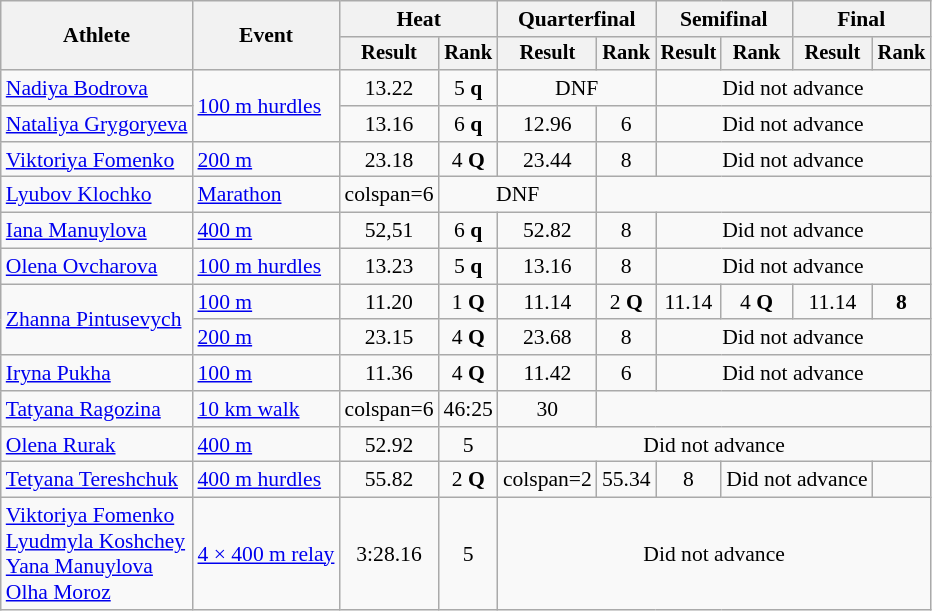<table class=wikitable style="font-size:90%">
<tr>
<th rowspan="2">Athlete</th>
<th rowspan="2">Event</th>
<th colspan="2">Heat</th>
<th colspan="2">Quarterfinal</th>
<th colspan="2">Semifinal</th>
<th colspan="2">Final</th>
</tr>
<tr style="font-size:95%">
<th>Result</th>
<th>Rank</th>
<th>Result</th>
<th>Rank</th>
<th>Result</th>
<th>Rank</th>
<th>Result</th>
<th>Rank</th>
</tr>
<tr align=center>
<td align=left><a href='#'>Nadiya Bodrova</a></td>
<td align=left rowspan=2><a href='#'>100 m hurdles</a></td>
<td>13.22</td>
<td>5 <strong>q</strong></td>
<td colspan=2>DNF</td>
<td colspan=4>Did not advance</td>
</tr>
<tr align=center>
<td align=left><a href='#'>Nataliya Grygoryeva</a></td>
<td>13.16</td>
<td>6 <strong>q</strong></td>
<td>12.96</td>
<td>6</td>
<td colspan=4>Did not advance</td>
</tr>
<tr align=center>
<td align=left><a href='#'>Viktoriya Fomenko</a></td>
<td align=left><a href='#'>200 m</a></td>
<td>23.18</td>
<td>4 <strong>Q</strong></td>
<td>23.44</td>
<td>8</td>
<td colspan=4>Did not advance</td>
</tr>
<tr align=center>
<td align=left><a href='#'>Lyubov Klochko</a></td>
<td align=left><a href='#'>Marathon</a></td>
<td>colspan=6 </td>
<td colspan=2>DNF</td>
</tr>
<tr align=center>
<td align=left><a href='#'>Iana Manuylova</a></td>
<td align=left><a href='#'>400 m</a></td>
<td>52,51</td>
<td>6 <strong>q</strong></td>
<td>52.82</td>
<td>8</td>
<td colspan=4>Did not advance</td>
</tr>
<tr align=center>
<td align=left><a href='#'>Olena Ovcharova</a></td>
<td align=left><a href='#'>100 m hurdles</a></td>
<td>13.23</td>
<td>5 <strong>q</strong></td>
<td>13.16</td>
<td>8</td>
<td colspan=4>Did not advance</td>
</tr>
<tr align=center>
<td align=left rowspan=2><a href='#'>Zhanna Pintusevych</a></td>
<td align=left><a href='#'>100 m</a></td>
<td>11.20</td>
<td>1 <strong>Q</strong></td>
<td>11.14</td>
<td>2 <strong>Q</strong></td>
<td>11.14</td>
<td>4 <strong>Q</strong></td>
<td>11.14</td>
<td><strong>8</strong></td>
</tr>
<tr align=center>
<td align=left><a href='#'>200 m</a></td>
<td>23.15</td>
<td>4 <strong>Q</strong></td>
<td>23.68</td>
<td>8</td>
<td colspan=4>Did not advance</td>
</tr>
<tr align=center>
<td align=left><a href='#'>Iryna Pukha</a></td>
<td align=left><a href='#'>100 m</a></td>
<td>11.36</td>
<td>4 <strong>Q</strong></td>
<td>11.42</td>
<td>6</td>
<td colspan=4>Did not advance</td>
</tr>
<tr align=center>
<td align=left><a href='#'>Tatyana Ragozina</a></td>
<td align=left><a href='#'>10 km walk</a></td>
<td>colspan=6 </td>
<td>46:25</td>
<td>30</td>
</tr>
<tr align=center>
<td align=left><a href='#'>Olena Rurak</a></td>
<td align=left><a href='#'>400 m</a></td>
<td>52.92</td>
<td>5</td>
<td colspan=6>Did not advance</td>
</tr>
<tr align=center>
<td align=left><a href='#'>Tetyana Tereshchuk</a></td>
<td align=left><a href='#'>400 m hurdles</a></td>
<td>55.82</td>
<td>2 <strong>Q</strong></td>
<td>colspan=2 </td>
<td>55.34</td>
<td>8</td>
<td colspan=2>Did not advance</td>
</tr>
<tr align=center>
<td align=left><a href='#'>Viktoriya Fomenko</a><br><a href='#'>Lyudmyla Koshchey</a><br><a href='#'>Yana Manuylova</a><br><a href='#'>Olha Moroz</a></td>
<td align=left><a href='#'>4 × 400 m relay</a></td>
<td>3:28.16</td>
<td>5</td>
<td colspan=6>Did not advance</td>
</tr>
</table>
